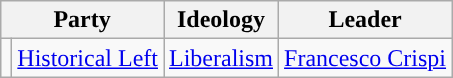<table class=wikitable style="font-size:100%">
<tr>
<th colspan=2>Party</th>
<th>Ideology</th>
<th>Leader</th>
</tr>
<tr>
<td style="color:inherit;background:"></td>
<td><a href='#'>Historical Left</a></td>
<td><a href='#'>Liberalism</a></td>
<td><a href='#'>Francesco Crispi</a></td>
</tr>
</table>
